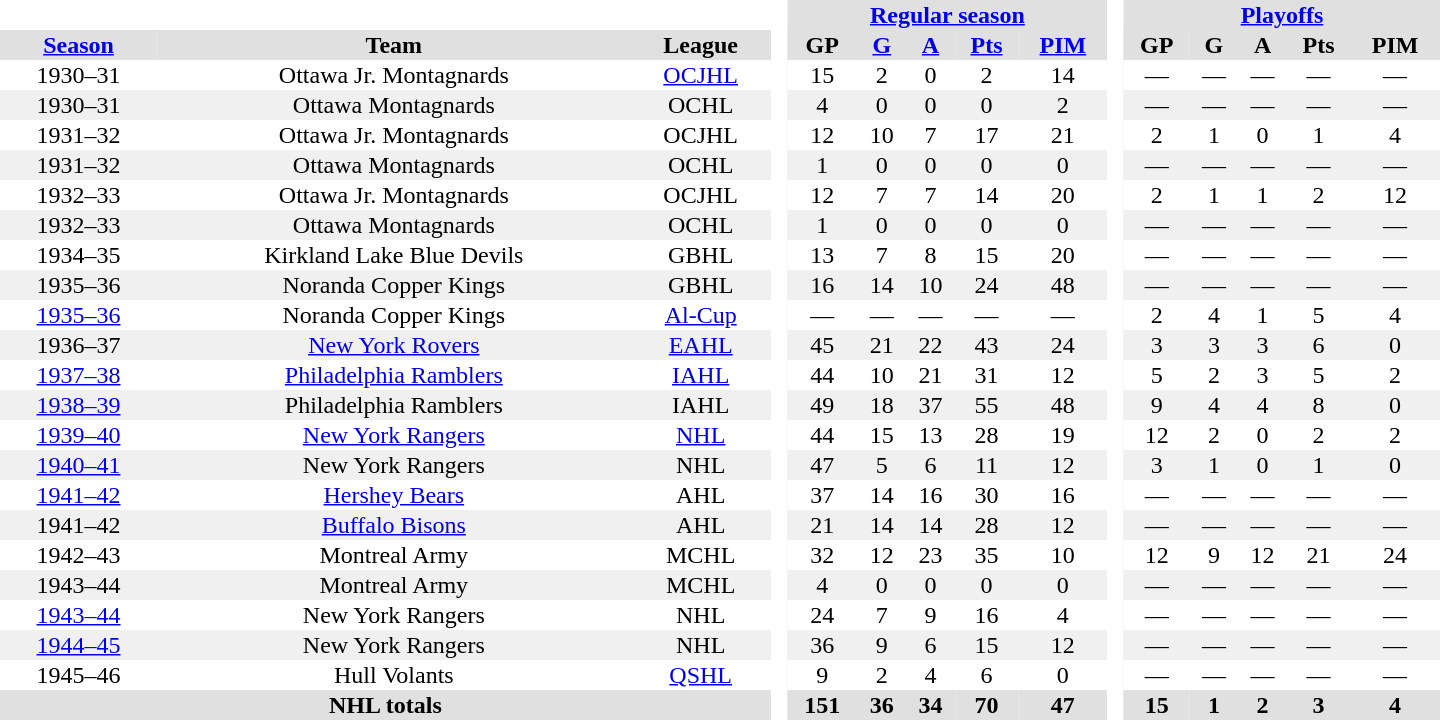<table border="0" cellpadding="1" cellspacing="0" style="text-align:center; width:60em">
<tr bgcolor="#e0e0e0">
<th colspan="3" bgcolor="#ffffff"> </th>
<th rowspan="99" bgcolor="#ffffff"> </th>
<th colspan="5"><a href='#'>Regular season</a></th>
<th rowspan="99" bgcolor="#ffffff"> </th>
<th colspan="5"><a href='#'>Playoffs</a></th>
</tr>
<tr bgcolor="#e0e0e0">
<th><a href='#'>Season</a></th>
<th>Team</th>
<th>League</th>
<th>GP</th>
<th><a href='#'>G</a></th>
<th><a href='#'>A</a></th>
<th><a href='#'>Pts</a></th>
<th><a href='#'>PIM</a></th>
<th>GP</th>
<th>G</th>
<th>A</th>
<th>Pts</th>
<th>PIM</th>
</tr>
<tr>
<td>1930–31</td>
<td>Ottawa Jr. Montagnards</td>
<td><a href='#'>OCJHL</a></td>
<td>15</td>
<td>2</td>
<td>0</td>
<td>2</td>
<td>14</td>
<td>—</td>
<td>—</td>
<td>—</td>
<td>—</td>
<td>—</td>
</tr>
<tr bgcolor="#f0f0f0">
<td>1930–31</td>
<td>Ottawa Montagnards</td>
<td>OCHL</td>
<td>4</td>
<td>0</td>
<td>0</td>
<td>0</td>
<td>2</td>
<td>—</td>
<td>—</td>
<td>—</td>
<td>—</td>
<td>—</td>
</tr>
<tr>
<td>1931–32</td>
<td>Ottawa Jr. Montagnards</td>
<td>OCJHL</td>
<td>12</td>
<td>10</td>
<td>7</td>
<td>17</td>
<td>21</td>
<td>2</td>
<td>1</td>
<td>0</td>
<td>1</td>
<td>4</td>
</tr>
<tr bgcolor="#f0f0f0">
<td>1931–32</td>
<td>Ottawa Montagnards</td>
<td>OCHL</td>
<td>1</td>
<td>0</td>
<td>0</td>
<td>0</td>
<td>0</td>
<td>—</td>
<td>—</td>
<td>—</td>
<td>—</td>
<td>—</td>
</tr>
<tr>
<td>1932–33</td>
<td>Ottawa Jr. Montagnards</td>
<td>OCJHL</td>
<td>12</td>
<td>7</td>
<td>7</td>
<td>14</td>
<td>20</td>
<td>2</td>
<td>1</td>
<td>1</td>
<td>2</td>
<td>12</td>
</tr>
<tr bgcolor="#f0f0f0">
<td>1932–33</td>
<td>Ottawa Montagnards</td>
<td>OCHL</td>
<td>1</td>
<td>0</td>
<td>0</td>
<td>0</td>
<td>0</td>
<td>—</td>
<td>—</td>
<td>—</td>
<td>—</td>
<td>—</td>
</tr>
<tr>
<td>1934–35</td>
<td>Kirkland Lake Blue Devils</td>
<td>GBHL</td>
<td>13</td>
<td>7</td>
<td>8</td>
<td>15</td>
<td>20</td>
<td>—</td>
<td>—</td>
<td>—</td>
<td>—</td>
<td>—</td>
</tr>
<tr bgcolor="#f0f0f0">
<td>1935–36</td>
<td>Noranda Copper Kings</td>
<td>GBHL</td>
<td>16</td>
<td>14</td>
<td>10</td>
<td>24</td>
<td>48</td>
<td>—</td>
<td>—</td>
<td>—</td>
<td>—</td>
<td>—</td>
</tr>
<tr>
<td><a href='#'>1935–36</a></td>
<td>Noranda Copper Kings</td>
<td><a href='#'>Al-Cup</a></td>
<td>—</td>
<td>—</td>
<td>—</td>
<td>—</td>
<td>—</td>
<td>2</td>
<td>4</td>
<td>1</td>
<td>5</td>
<td>4</td>
</tr>
<tr bgcolor="#f0f0f0">
<td>1936–37</td>
<td><a href='#'>New York Rovers</a></td>
<td><a href='#'>EAHL</a></td>
<td>45</td>
<td>21</td>
<td>22</td>
<td>43</td>
<td>24</td>
<td>3</td>
<td>3</td>
<td>3</td>
<td>6</td>
<td>0</td>
</tr>
<tr>
<td><a href='#'>1937–38</a></td>
<td><a href='#'>Philadelphia Ramblers</a></td>
<td><a href='#'>IAHL</a></td>
<td>44</td>
<td>10</td>
<td>21</td>
<td>31</td>
<td>12</td>
<td>5</td>
<td>2</td>
<td>3</td>
<td>5</td>
<td>2</td>
</tr>
<tr bgcolor="#f0f0f0">
<td><a href='#'>1938–39</a></td>
<td>Philadelphia Ramblers</td>
<td>IAHL</td>
<td>49</td>
<td>18</td>
<td>37</td>
<td>55</td>
<td>48</td>
<td>9</td>
<td>4</td>
<td>4</td>
<td>8</td>
<td>0</td>
</tr>
<tr>
<td><a href='#'>1939–40</a></td>
<td><a href='#'>New York Rangers</a></td>
<td><a href='#'>NHL</a></td>
<td>44</td>
<td>15</td>
<td>13</td>
<td>28</td>
<td>19</td>
<td>12</td>
<td>2</td>
<td>0</td>
<td>2</td>
<td>2</td>
</tr>
<tr bgcolor="#f0f0f0">
<td><a href='#'>1940–41</a></td>
<td>New York Rangers</td>
<td>NHL</td>
<td>47</td>
<td>5</td>
<td>6</td>
<td>11</td>
<td>12</td>
<td>3</td>
<td>1</td>
<td>0</td>
<td>1</td>
<td>0</td>
</tr>
<tr>
<td><a href='#'>1941–42</a></td>
<td><a href='#'>Hershey Bears</a></td>
<td>AHL</td>
<td>37</td>
<td>14</td>
<td>16</td>
<td>30</td>
<td>16</td>
<td>—</td>
<td>—</td>
<td>—</td>
<td>—</td>
<td>—</td>
</tr>
<tr bgcolor="#f0f0f0">
<td>1941–42</td>
<td><a href='#'>Buffalo Bisons</a></td>
<td>AHL</td>
<td>21</td>
<td>14</td>
<td>14</td>
<td>28</td>
<td>12</td>
<td>—</td>
<td>—</td>
<td>—</td>
<td>—</td>
<td>—</td>
</tr>
<tr>
<td>1942–43</td>
<td>Montreal Army</td>
<td>MCHL</td>
<td>32</td>
<td>12</td>
<td>23</td>
<td>35</td>
<td>10</td>
<td>12</td>
<td>9</td>
<td>12</td>
<td>21</td>
<td>24</td>
</tr>
<tr bgcolor="#f0f0f0">
<td>1943–44</td>
<td>Montreal Army</td>
<td>MCHL</td>
<td>4</td>
<td>0</td>
<td>0</td>
<td>0</td>
<td>0</td>
<td>—</td>
<td>—</td>
<td>—</td>
<td>—</td>
<td>—</td>
</tr>
<tr>
<td><a href='#'>1943–44</a></td>
<td>New York Rangers</td>
<td>NHL</td>
<td>24</td>
<td>7</td>
<td>9</td>
<td>16</td>
<td>4</td>
<td>—</td>
<td>—</td>
<td>—</td>
<td>—</td>
<td>—</td>
</tr>
<tr bgcolor="#f0f0f0">
<td><a href='#'>1944–45</a></td>
<td>New York Rangers</td>
<td>NHL</td>
<td>36</td>
<td>9</td>
<td>6</td>
<td>15</td>
<td>12</td>
<td>—</td>
<td>—</td>
<td>—</td>
<td>—</td>
<td>—</td>
</tr>
<tr>
<td>1945–46</td>
<td>Hull Volants</td>
<td><a href='#'>QSHL</a></td>
<td>9</td>
<td>2</td>
<td>4</td>
<td>6</td>
<td>0</td>
<td>—</td>
<td>—</td>
<td>—</td>
<td>—</td>
<td>—</td>
</tr>
<tr bgcolor="#e0e0e0">
<th colspan="3">NHL totals</th>
<th>151</th>
<th>36</th>
<th>34</th>
<th>70</th>
<th>47</th>
<th>15</th>
<th>1</th>
<th>2</th>
<th>3</th>
<th>4</th>
</tr>
</table>
